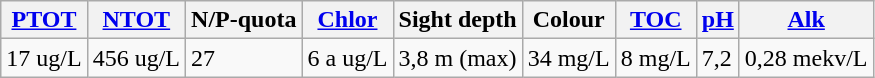<table class="wikitable">
<tr>
<th><a href='#'>PTOT</a></th>
<th><a href='#'>NTOT</a></th>
<th>N/P-quota</th>
<th><a href='#'>Chlor</a></th>
<th>Sight depth</th>
<th>Colour</th>
<th><a href='#'>TOC</a></th>
<th><a href='#'>pH</a></th>
<th><a href='#'>Alk</a></th>
</tr>
<tr>
<td>17 ug/L</td>
<td>456 ug/L</td>
<td>27</td>
<td>6 a ug/L</td>
<td>3,8 m (max)</td>
<td>34 mg/L</td>
<td>8 mg/L</td>
<td>7,2</td>
<td>0,28 mekv/L</td>
</tr>
</table>
